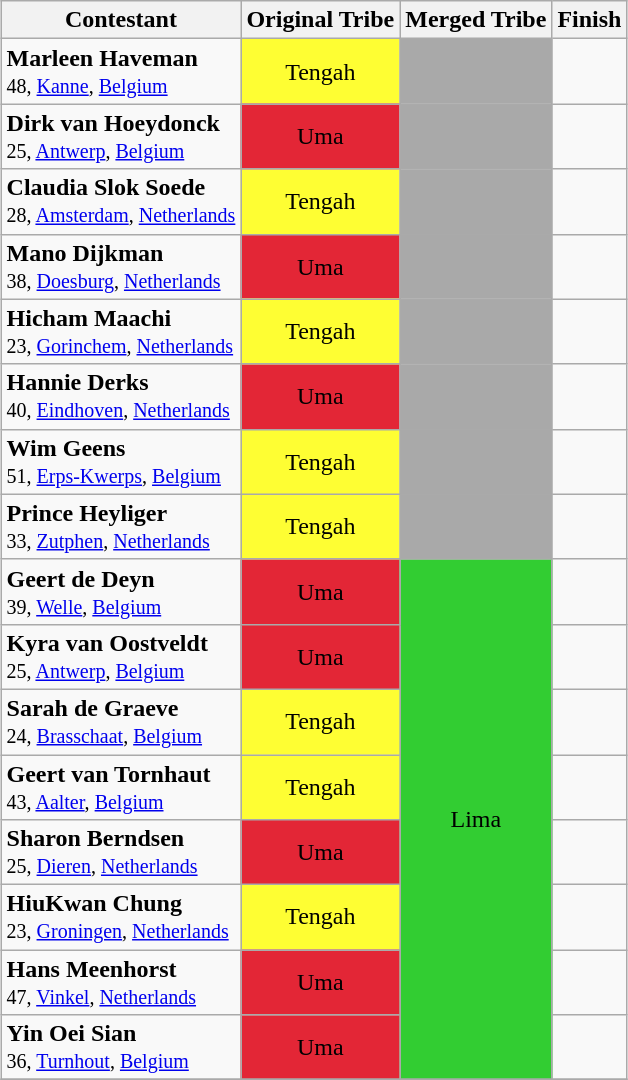<table class="wikitable" style="margin:auto; text-align:center">
<tr>
<th>Contestant</th>
<th>Original Tribe</th>
<th>Merged Tribe</th>
<th>Finish</th>
</tr>
<tr>
<td align="left"><strong>Marleen Haveman</strong><br><small>48, <a href='#'>Kanne</a>, <a href='#'>Belgium</a></small></td>
<td bgcolor="#FEFE33">Tengah</td>
<td bgcolor="darkgrey"></td>
<td></td>
</tr>
<tr>
<td align="left"><strong>Dirk van Hoeydonck</strong><br><small>25, <a href='#'>Antwerp</a>, <a href='#'>Belgium</a></small></td>
<td bgcolor="#E32636">Uma</td>
<td bgcolor="darkgrey"></td>
<td></td>
</tr>
<tr>
<td align="left"><strong>Claudia Slok Soede</strong><br><small>28, <a href='#'>Amsterdam</a>, <a href='#'>Netherlands</a></small></td>
<td bgcolor="#FEFE33">Tengah</td>
<td bgcolor="darkgrey"></td>
<td></td>
</tr>
<tr>
<td align="left"><strong>Mano Dijkman</strong><br><small>38, <a href='#'>Doesburg</a>, <a href='#'>Netherlands</a></small></td>
<td bgcolor="#E32636">Uma</td>
<td bgcolor="darkgrey"></td>
<td></td>
</tr>
<tr>
<td align="left"><strong>Hicham Maachi</strong><br><small>23, <a href='#'>Gorinchem</a>, <a href='#'>Netherlands</a></small></td>
<td bgcolor="#FEFE33">Tengah</td>
<td bgcolor="darkgrey"></td>
<td></td>
</tr>
<tr>
<td align="left"><strong>Hannie Derks</strong><br><small>40, <a href='#'>Eindhoven</a>, <a href='#'>Netherlands</a></small></td>
<td bgcolor="#E32636">Uma</td>
<td bgcolor="darkgrey"></td>
<td></td>
</tr>
<tr>
<td align="left"><strong>Wim Geens</strong><br><small>51, <a href='#'>Erps-Kwerps</a>, <a href='#'>Belgium</a></small></td>
<td bgcolor="#FEFE33">Tengah</td>
<td bgcolor="darkgrey"></td>
<td></td>
</tr>
<tr>
<td align="left"><strong>Prince Heyliger</strong><br><small>33, <a href='#'>Zutphen</a>, <a href='#'>Netherlands</a></small></td>
<td bgcolor="#FEFE33">Tengah</td>
<td bgcolor="darkgrey"></td>
<td></td>
</tr>
<tr>
<td align="left"><strong>Geert de Deyn</strong><br><small>39, <a href='#'>Welle</a>, <a href='#'>Belgium</a></small></td>
<td bgcolor="#E32636">Uma</td>
<td bgcolor="limegreen" rowspan=8>Lima</td>
<td></td>
</tr>
<tr>
<td align="left"><strong>Kyra van Oostveldt</strong><br><small>25, <a href='#'>Antwerp</a>, <a href='#'>Belgium</a></small></td>
<td bgcolor="#E32636">Uma</td>
<td></td>
</tr>
<tr>
<td align="left"><strong>Sarah de Graeve</strong><br><small>24, <a href='#'>Brasschaat</a>, <a href='#'>Belgium</a></small></td>
<td bgcolor="#FEFE33">Tengah</td>
<td></td>
</tr>
<tr>
<td align="left"><strong>Geert van Tornhaut</strong><br><small>43, <a href='#'>Aalter</a>, <a href='#'>Belgium</a></small></td>
<td bgcolor="#FEFE33">Tengah</td>
<td></td>
</tr>
<tr>
<td align="left"><strong>Sharon Berndsen</strong><br><small>25, <a href='#'>Dieren</a>, <a href='#'>Netherlands</a></small></td>
<td bgcolor="#E32636">Uma</td>
<td></td>
</tr>
<tr>
<td align="left"><strong>HiuKwan Chung</strong><br><small>23, <a href='#'>Groningen</a>, <a href='#'>Netherlands</a></small></td>
<td bgcolor="#FEFE33">Tengah</td>
<td></td>
</tr>
<tr>
<td align="left"><strong>Hans Meenhorst</strong><br><small>47, <a href='#'>Vinkel</a>, <a href='#'>Netherlands</a></small></td>
<td bgcolor="#E32636">Uma</td>
<td></td>
</tr>
<tr>
<td align="left"><strong>Yin Oei Sian</strong><br><small>36, <a href='#'>Turnhout</a>, <a href='#'>Belgium</a></small></td>
<td bgcolor="#E32636">Uma</td>
<td></td>
</tr>
<tr>
</tr>
</table>
